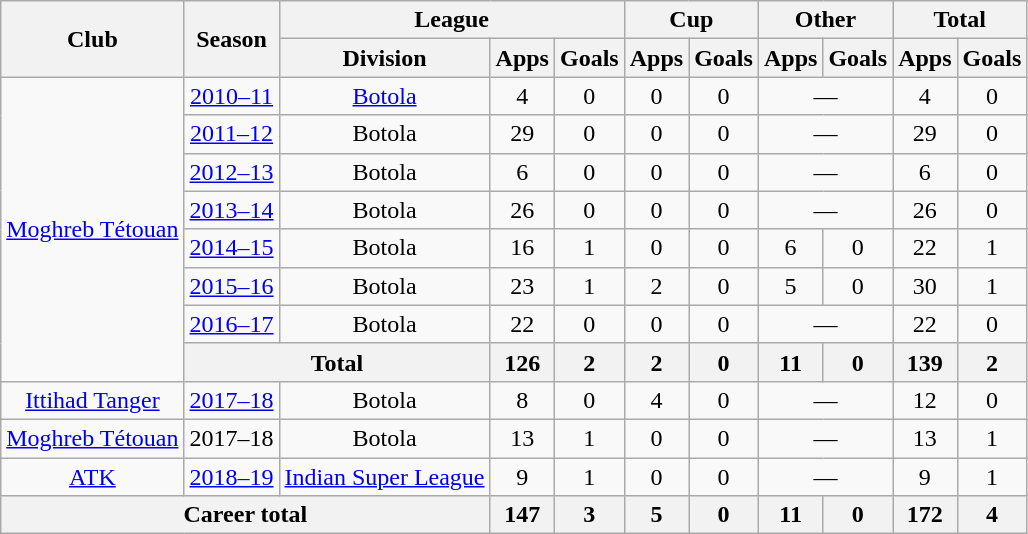<table class="wikitable" style="text-align: center;">
<tr>
<th rowspan="2">Club</th>
<th rowspan="2">Season</th>
<th colspan="3">League</th>
<th colspan="2">Cup</th>
<th colspan="2">Other</th>
<th colspan="2">Total</th>
</tr>
<tr>
<th>Division</th>
<th>Apps</th>
<th>Goals</th>
<th>Apps</th>
<th>Goals</th>
<th>Apps</th>
<th>Goals</th>
<th>Apps</th>
<th>Goals</th>
</tr>
<tr>
<td rowspan="8"><a href='#'>Moghreb Tétouan</a></td>
<td><a href='#'>2010–11</a></td>
<td><a href='#'>Botola</a></td>
<td>4</td>
<td>0</td>
<td>0</td>
<td>0</td>
<td colspan="2">—</td>
<td>4</td>
<td>0</td>
</tr>
<tr>
<td><a href='#'>2011–12</a></td>
<td>Botola</td>
<td>29</td>
<td>0</td>
<td>0</td>
<td>0</td>
<td colspan="2">—</td>
<td>29</td>
<td>0</td>
</tr>
<tr>
<td><a href='#'>2012–13</a></td>
<td>Botola</td>
<td>6</td>
<td>0</td>
<td>0</td>
<td>0</td>
<td colspan="2">—</td>
<td>6</td>
<td>0</td>
</tr>
<tr>
<td><a href='#'>2013–14</a></td>
<td>Botola</td>
<td>26</td>
<td>0</td>
<td>0</td>
<td>0</td>
<td colspan="2">—</td>
<td>26</td>
<td>0</td>
</tr>
<tr>
<td><a href='#'>2014–15</a></td>
<td>Botola</td>
<td>16</td>
<td>1</td>
<td>0</td>
<td>0</td>
<td>6</td>
<td>0</td>
<td>22</td>
<td>1</td>
</tr>
<tr>
<td><a href='#'>2015–16</a></td>
<td>Botola</td>
<td>23</td>
<td>1</td>
<td>2</td>
<td>0</td>
<td>5</td>
<td>0</td>
<td>30</td>
<td>1</td>
</tr>
<tr>
<td><a href='#'>2016–17</a></td>
<td>Botola</td>
<td>22</td>
<td>0</td>
<td>0</td>
<td>0</td>
<td colspan="2">—</td>
<td>22</td>
<td>0</td>
</tr>
<tr>
<th colspan="2">Total</th>
<th>126</th>
<th>2</th>
<th>2</th>
<th>0</th>
<th>11</th>
<th>0</th>
<th>139</th>
<th>2</th>
</tr>
<tr>
<td rowspan="1"><a href='#'>Ittihad Tanger</a></td>
<td><a href='#'>2017–18</a></td>
<td>Botola</td>
<td>8</td>
<td>0</td>
<td>4</td>
<td>0</td>
<td colspan="2">—</td>
<td>12</td>
<td>0</td>
</tr>
<tr>
<td><a href='#'>Moghreb Tétouan</a></td>
<td>2017–18</td>
<td>Botola</td>
<td>13</td>
<td>1</td>
<td>0</td>
<td>0</td>
<td colspan="2">—</td>
<td>13</td>
<td>1</td>
</tr>
<tr>
<td><a href='#'>ATK</a></td>
<td><a href='#'>2018–19</a></td>
<td><a href='#'>Indian Super League</a></td>
<td>9</td>
<td>1</td>
<td>0</td>
<td>0</td>
<td colspan="2">—</td>
<td>9</td>
<td>1</td>
</tr>
<tr>
<th colspan="3">Career total</th>
<th>147</th>
<th>3</th>
<th>5</th>
<th>0</th>
<th>11</th>
<th>0</th>
<th>172</th>
<th>4</th>
</tr>
</table>
